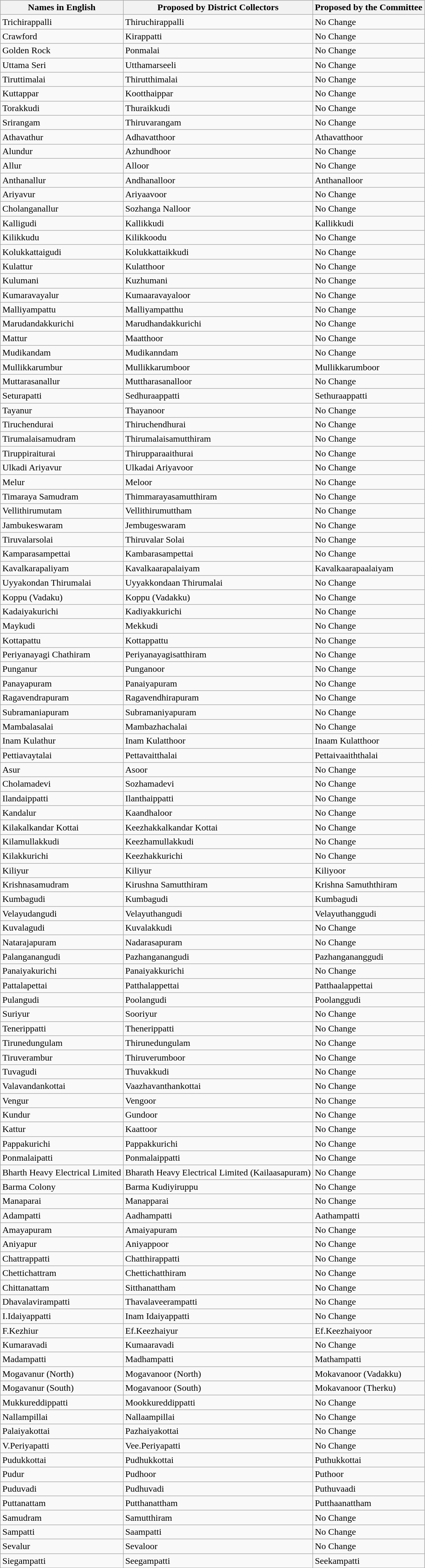<table class="wikitable">
<tr>
<th>Names in English</th>
<th>Proposed by District Collectors</th>
<th>Proposed by the Committee</th>
</tr>
<tr>
<td>Trichirappalli</td>
<td>Thiruchirappalli</td>
<td>No Change</td>
</tr>
<tr>
<td>Crawford</td>
<td>Kirappatti</td>
<td>No Change</td>
</tr>
<tr>
<td>Golden  Rock</td>
<td>Ponmalai</td>
<td>No Change</td>
</tr>
<tr>
<td>Uttama  Seri</td>
<td>Utthamarseeli</td>
<td>No Change</td>
</tr>
<tr>
<td>Tiruttimalai</td>
<td>Thirutthimalai</td>
<td>No Change</td>
</tr>
<tr>
<td>Kuttappar</td>
<td>Kootthaippar</td>
<td>No Change</td>
</tr>
<tr>
<td>Torakkudi</td>
<td>Thuraikkudi</td>
<td>No Change</td>
</tr>
<tr>
<td>Srirangam</td>
<td>Thiruvarangam</td>
<td>No Change</td>
</tr>
<tr>
<td>Athavathur</td>
<td>Adhavatthoor</td>
<td>Athavatthoor</td>
</tr>
<tr>
<td>Alundur</td>
<td>Azhundhoor</td>
<td>No Change</td>
</tr>
<tr>
<td>Allur</td>
<td>Alloor</td>
<td>No Change</td>
</tr>
<tr>
<td>Anthanallur</td>
<td>Andhanalloor</td>
<td>Anthanalloor</td>
</tr>
<tr>
<td>Ariyavur</td>
<td>Ariyaavoor</td>
<td>No Change</td>
</tr>
<tr>
<td>Cholanganallur</td>
<td>Sozhanga Nalloor</td>
<td>No Change</td>
</tr>
<tr>
<td>Kalligudi</td>
<td>Kallikkudi</td>
<td>Kallikkudi</td>
</tr>
<tr>
<td>Kilikkudu</td>
<td>Kilikkoodu</td>
<td>No Change</td>
</tr>
<tr>
<td>Kolukkattaigudi</td>
<td>Kolukkattaikkudi</td>
<td>No Change</td>
</tr>
<tr>
<td>Kulattur</td>
<td>Kulatthoor</td>
<td>No Change</td>
</tr>
<tr>
<td>Kulumani</td>
<td>Kuzhumani</td>
<td>No Change</td>
</tr>
<tr>
<td>Kumaravayalur</td>
<td>Kumaaravayaloor</td>
<td>No Change</td>
</tr>
<tr>
<td>Malliyampattu</td>
<td>Malliyampatthu</td>
<td>No Change</td>
</tr>
<tr>
<td>Marudandakkurichi</td>
<td>Marudhandakkurichi</td>
<td>No Change</td>
</tr>
<tr>
<td>Mattur</td>
<td>Maatthoor</td>
<td>No Change</td>
</tr>
<tr>
<td>Mudikandam</td>
<td>Mudikanndam</td>
<td>No Change</td>
</tr>
<tr>
<td>Mullikkarumbur</td>
<td>Mullikkarumboor</td>
<td>Mullikkarumboor</td>
</tr>
<tr>
<td>Muttarasanallur</td>
<td>Muttharasanalloor</td>
<td>No Change</td>
</tr>
<tr>
<td>Seturapatti</td>
<td>Sedhuraappatti</td>
<td>Sethuraappatti</td>
</tr>
<tr>
<td>Tayanur</td>
<td>Thayanoor</td>
<td>No Change</td>
</tr>
<tr>
<td>Tiruchendurai</td>
<td>Thiruchendhurai</td>
<td>No Change</td>
</tr>
<tr>
<td>Tirumalaisamudram</td>
<td>Thirumalaisamutthiram</td>
<td>No Change</td>
</tr>
<tr>
<td>Tiruppiraiturai</td>
<td>Thirupparaaithurai</td>
<td>No Change</td>
</tr>
<tr>
<td>Ulkadi  Ariyavur</td>
<td>Ulkadai Ariyavoor</td>
<td>No Change</td>
</tr>
<tr>
<td>Melur</td>
<td>Meloor</td>
<td>No Change</td>
</tr>
<tr>
<td>Timaraya  Samudram</td>
<td>Thimmarayasamutthiram</td>
<td>No Change</td>
</tr>
<tr>
<td>Vellithirumutam</td>
<td>Vellithirumuttham</td>
<td>No Change</td>
</tr>
<tr>
<td>Jambukeswaram</td>
<td>Jembugeswaram</td>
<td>No Change</td>
</tr>
<tr>
<td>Tiruvalarsolai</td>
<td>Thiruvalar Solai</td>
<td>No Change</td>
</tr>
<tr>
<td>Kamparasampettai</td>
<td>Kambarasampettai</td>
<td>No Change</td>
</tr>
<tr>
<td>Kavalkarapaliyam</td>
<td>Kavalkaarapalaiyam</td>
<td>Kavalkaarapaalaiyam</td>
</tr>
<tr>
<td>Uyyakondan  Thirumalai</td>
<td>Uyyakkondaan Thirumalai</td>
<td>No Change</td>
</tr>
<tr>
<td>Koppu  (Vadaku)</td>
<td>Koppu (Vadakku)</td>
<td>No Change</td>
</tr>
<tr>
<td>Kadaiyakurichi</td>
<td>Kadiyakkurichi</td>
<td>No Change</td>
</tr>
<tr>
<td>Maykudi</td>
<td>Mekkudi</td>
<td>No Change</td>
</tr>
<tr>
<td>Kottapattu</td>
<td>Kottappattu</td>
<td>No Change</td>
</tr>
<tr>
<td>Periyanayagi  Chathiram</td>
<td>Periyanayagisatthiram</td>
<td>No Change</td>
</tr>
<tr>
<td>Punganur</td>
<td>Punganoor</td>
<td>No Change</td>
</tr>
<tr>
<td>Panayapuram</td>
<td>Panaiyapuram</td>
<td>No Change</td>
</tr>
<tr>
<td>Ragavendrapuram</td>
<td>Ragavendhirapuram</td>
<td>No Change</td>
</tr>
<tr>
<td>Subramaniapuram</td>
<td>Subramaniyapuram</td>
<td>No Change</td>
</tr>
<tr>
<td>Mambalasalai</td>
<td>Mambazhachalai</td>
<td>No Change</td>
</tr>
<tr>
<td>Inam  Kulathur</td>
<td>Inam Kulatthoor</td>
<td>Inaam Kulatthoor</td>
</tr>
<tr>
<td>Pettiavaytalai</td>
<td>Pettavaitthalai</td>
<td>Pettaivaaiththalai</td>
</tr>
<tr>
<td>Asur</td>
<td>Asoor</td>
<td>No Change</td>
</tr>
<tr>
<td>Cholamadevi</td>
<td>Sozhamadevi</td>
<td>No Change</td>
</tr>
<tr>
<td>Ilandaippatti</td>
<td>Ilanthaippatti</td>
<td>No Change</td>
</tr>
<tr>
<td>Kandalur</td>
<td>Kaandhaloor</td>
<td>No Change</td>
</tr>
<tr>
<td>Kilakalkandar  Kottai</td>
<td>Keezhakkalkandar Kottai</td>
<td>No Change</td>
</tr>
<tr>
<td>Kilamullakkudi</td>
<td>Keezhamullakkudi</td>
<td>No Change</td>
</tr>
<tr>
<td>Kilakkurichi</td>
<td>Keezhakkurichi</td>
<td>No Change</td>
</tr>
<tr>
<td>Kiliyur</td>
<td>Kiliyur</td>
<td>Kiliyoor</td>
</tr>
<tr>
<td>Krishnasamudram</td>
<td>Kirushna Samutthiram</td>
<td>Krishna Samuththiram</td>
</tr>
<tr>
<td>Kumbagudi</td>
<td>Kumbagudi</td>
<td>Kumbagudi</td>
</tr>
<tr>
<td>Velayudangudi</td>
<td>Velayuthangudi</td>
<td>Velayuthanggudi</td>
</tr>
<tr>
<td>Kuvalagudi</td>
<td>Kuvalakkudi</td>
<td>No Change</td>
</tr>
<tr>
<td>Natarajapuram</td>
<td>Nadarasapuram</td>
<td>No Change</td>
</tr>
<tr>
<td>Palanganangudi</td>
<td>Pazhanganangudi</td>
<td>Pazhangananggudi</td>
</tr>
<tr>
<td>Panaiyakurichi</td>
<td>Panaiyakkurichi</td>
<td>No Change</td>
</tr>
<tr>
<td>Pattalapettai</td>
<td>Patthalappettai</td>
<td>Patthaalappettai</td>
</tr>
<tr>
<td>Pulangudi</td>
<td>Poolangudi</td>
<td>Poolanggudi</td>
</tr>
<tr>
<td>Suriyur</td>
<td>Sooriyur</td>
<td>No Change</td>
</tr>
<tr>
<td>Tenerippatti</td>
<td>Thenerippatti</td>
<td>No Change</td>
</tr>
<tr>
<td>Tirunedungulam</td>
<td>Thirunedungulam</td>
<td>No Change</td>
</tr>
<tr>
<td>Tiruverambur</td>
<td>Thiruverumboor</td>
<td>No Change</td>
</tr>
<tr>
<td>Tuvagudi</td>
<td>Thuvakkudi</td>
<td>No Change</td>
</tr>
<tr>
<td>Valavandankottai</td>
<td>Vaazhavanthankottai</td>
<td>No Change</td>
</tr>
<tr>
<td>Vengur</td>
<td>Vengoor</td>
<td>No Change</td>
</tr>
<tr>
<td>Kundur</td>
<td>Gundoor</td>
<td>No Change</td>
</tr>
<tr>
<td>Kattur</td>
<td>Kaattoor</td>
<td>No Change</td>
</tr>
<tr>
<td>Pappakurichi</td>
<td>Pappakkurichi</td>
<td>No Change</td>
</tr>
<tr>
<td>Ponmalaipatti</td>
<td>Ponmalaippatti</td>
<td>No Change</td>
</tr>
<tr>
<td>Bharth  Heavy Electrical Limited</td>
<td>Bharath Heavy Electrical Limited  (Kailaasapuram)</td>
<td>No Change</td>
</tr>
<tr>
<td>Barma  Colony</td>
<td>Barma Kudiyiruppu</td>
<td>No Change</td>
</tr>
<tr>
<td>Manaparai</td>
<td>Manapparai</td>
<td>No Change</td>
</tr>
<tr>
<td>Adampatti</td>
<td>Aadhampatti</td>
<td>Aathampatti</td>
</tr>
<tr>
<td>Amayapuram</td>
<td>Amaiyapuram</td>
<td>No Change</td>
</tr>
<tr>
<td>Aniyapur</td>
<td>Aniyappoor</td>
<td>No Change</td>
</tr>
<tr>
<td>Chattrappatti</td>
<td>Chatthirappatti</td>
<td>No Change</td>
</tr>
<tr>
<td>Chettichattram</td>
<td>Chettichatthiram</td>
<td>No Change</td>
</tr>
<tr>
<td>Chittanattam</td>
<td>Sitthanattham</td>
<td>No Change</td>
</tr>
<tr>
<td>Dhavalavirampatti</td>
<td>Thavalaveerampatti</td>
<td>No Change</td>
</tr>
<tr>
<td>I.Idaiyappatti</td>
<td>Inam Idaiyappatti</td>
<td>No Change</td>
</tr>
<tr>
<td>F.Kezhiur</td>
<td>Ef.Keezhaiyur</td>
<td>Ef.Keezhaiyoor</td>
</tr>
<tr>
<td>Kumaravadi</td>
<td>Kumaaravadi</td>
<td>No Change</td>
</tr>
<tr>
<td>Madampatti</td>
<td>Madhampatti</td>
<td>Mathampatti</td>
</tr>
<tr>
<td>Mogavanur  (North)</td>
<td>Mogavanoor (North)</td>
<td>Mokavanoor (Vadakku)</td>
</tr>
<tr>
<td>Mogavanur  (South)</td>
<td>Mogavanoor (South)</td>
<td>Mokavanoor (Therku)</td>
</tr>
<tr>
<td>Mukkureddippatti</td>
<td>Mookkureddippatti</td>
<td>No Change</td>
</tr>
<tr>
<td>Nallampillai</td>
<td>Nallaampillai</td>
<td>No Change</td>
</tr>
<tr>
<td>Palaiyakottai</td>
<td>Pazhaiyakottai</td>
<td>No Change</td>
</tr>
<tr>
<td>V.Periyapatti</td>
<td>Vee.Periyapatti</td>
<td>No Change</td>
</tr>
<tr>
<td>Pudukkottai</td>
<td>Pudhukkottai</td>
<td>Puthukkottai</td>
</tr>
<tr>
<td>Pudur</td>
<td>Pudhoor</td>
<td>Puthoor</td>
</tr>
<tr>
<td>Puduvadi</td>
<td>Pudhuvadi</td>
<td>Puthuvaadi</td>
</tr>
<tr>
<td>Puttanattam</td>
<td>Putthanattham</td>
<td>Putthaanattham</td>
</tr>
<tr>
<td>Samudram</td>
<td>Samutthiram</td>
<td>No Change</td>
</tr>
<tr>
<td>Sampatti</td>
<td>Saampatti</td>
<td>No Change</td>
</tr>
<tr>
<td>Sevalur</td>
<td>Sevaloor</td>
<td>No Change</td>
</tr>
<tr>
<td>Siegampatti</td>
<td>Seegampatti</td>
<td>Seekampatti</td>
</tr>
</table>
